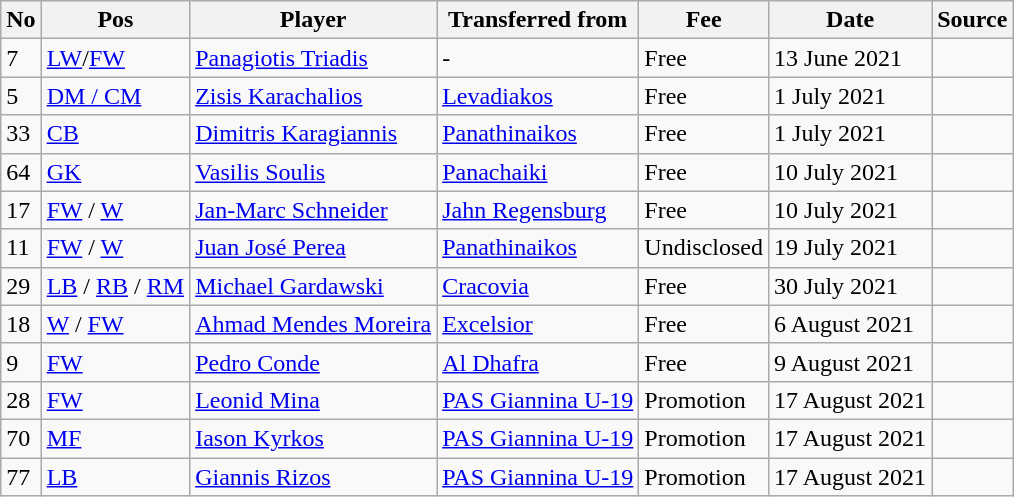<table class="wikitable">
<tr>
<th>No</th>
<th>Pos</th>
<th>Player</th>
<th>Transferred from</th>
<th>Fee</th>
<th>Date</th>
<th>Source</th>
</tr>
<tr>
<td>7</td>
<td><a href='#'>LW</a>/<a href='#'>FW</a></td>
<td><a href='#'>Panagiotis Triadis</a></td>
<td>-</td>
<td>Free</td>
<td>13 June 2021</td>
<td></td>
</tr>
<tr>
<td>5</td>
<td><a href='#'>DM / CM</a></td>
<td><a href='#'>Zisis Karachalios</a></td>
<td><a href='#'>Levadiakos</a></td>
<td>Free</td>
<td>1 July 2021</td>
<td></td>
</tr>
<tr>
<td>33</td>
<td><a href='#'>CB</a></td>
<td><a href='#'>Dimitris Karagiannis</a></td>
<td><a href='#'>Panathinaikos</a></td>
<td>Free</td>
<td>1 July 2021</td>
<td></td>
</tr>
<tr>
<td>64</td>
<td><a href='#'>GK</a></td>
<td><a href='#'>Vasilis Soulis</a></td>
<td><a href='#'>Panachaiki</a></td>
<td>Free</td>
<td>10 July 2021</td>
<td></td>
</tr>
<tr>
<td>17</td>
<td><a href='#'>FW</a> / <a href='#'>W</a></td>
<td><a href='#'>Jan-Marc Schneider</a></td>
<td><a href='#'>Jahn Regensburg</a></td>
<td>Free</td>
<td>10 July 2021</td>
<td></td>
</tr>
<tr>
<td>11</td>
<td><a href='#'>FW</a> / <a href='#'>W</a></td>
<td><a href='#'>Juan José Perea</a></td>
<td><a href='#'>Panathinaikos</a></td>
<td>Undisclosed</td>
<td>19 July 2021</td>
<td></td>
</tr>
<tr>
<td>29</td>
<td><a href='#'>LB</a> / <a href='#'>RB</a> / <a href='#'>RM</a></td>
<td><a href='#'>Michael Gardawski</a></td>
<td><a href='#'>Cracovia</a></td>
<td>Free</td>
<td>30 July 2021</td>
<td></td>
</tr>
<tr>
<td>18</td>
<td><a href='#'>W</a> / <a href='#'>FW</a></td>
<td><a href='#'>Ahmad Mendes Moreira</a></td>
<td><a href='#'>Excelsior</a></td>
<td>Free</td>
<td>6 August 2021</td>
<td></td>
</tr>
<tr>
<td>9</td>
<td><a href='#'>FW</a></td>
<td><a href='#'>Pedro Conde</a></td>
<td><a href='#'>Al Dhafra</a></td>
<td>Free</td>
<td>9 August 2021</td>
<td></td>
</tr>
<tr>
<td>28</td>
<td><a href='#'>FW</a></td>
<td><a href='#'>Leonid Mina</a></td>
<td><a href='#'>PAS Giannina U-19</a></td>
<td>Promotion</td>
<td>17 August 2021</td>
<td></td>
</tr>
<tr>
<td>70</td>
<td><a href='#'>MF</a></td>
<td><a href='#'>Iason Kyrkos</a></td>
<td><a href='#'>PAS Giannina U-19</a></td>
<td>Promotion</td>
<td>17 August 2021</td>
<td></td>
</tr>
<tr>
<td>77</td>
<td><a href='#'>LB</a></td>
<td><a href='#'>Giannis Rizos</a></td>
<td><a href='#'>PAS Giannina U-19</a></td>
<td>Promotion</td>
<td>17 August 2021</td>
<td></td>
</tr>
</table>
